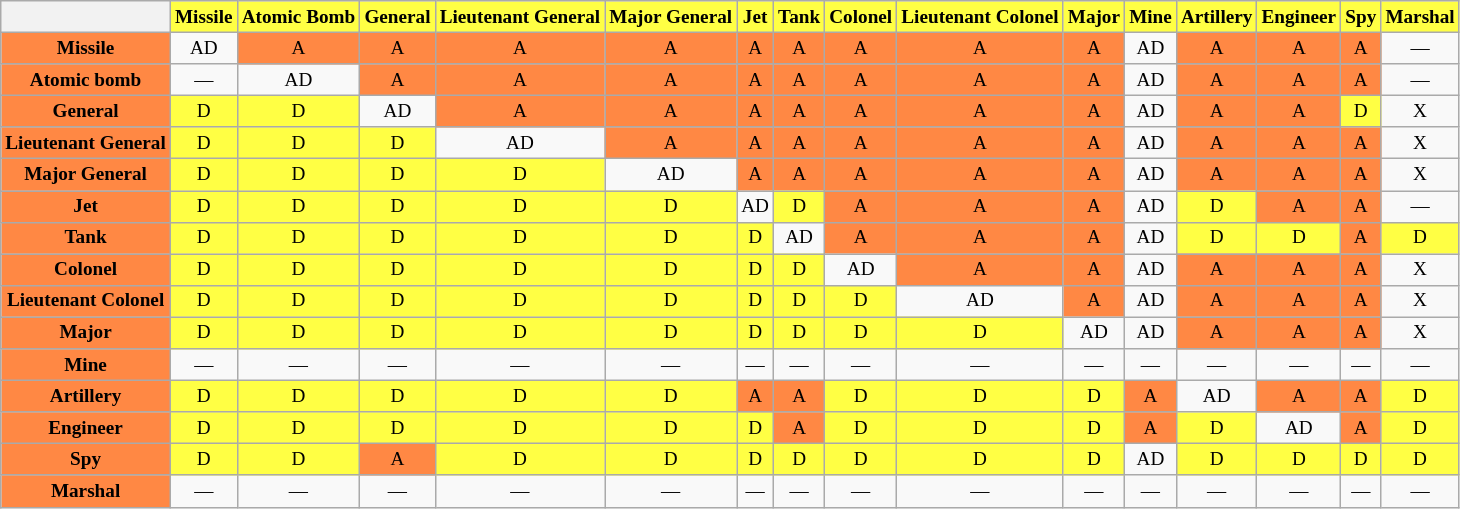<table class="wikitable" style="font-size:80%;text-align:center;">
<tr>
<th></th>
<th style="background:#ff4;">Missile</th>
<th style="background:#ff4;">Atomic Bomb</th>
<th style="background:#ff4;">General</th>
<th style="background:#ff4;">Lieutenant General</th>
<th style="background:#ff4;">Major General</th>
<th style="background:#ff4;">Jet</th>
<th style="background:#ff4;">Tank</th>
<th style="background:#ff4;">Colonel</th>
<th style="background:#ff4;">Lieutenant Colonel</th>
<th style="background:#ff4;">Major</th>
<th style="background:#ff4;">Mine</th>
<th style="background:#ff4;">Artillery</th>
<th style="background:#ff4;">Engineer</th>
<th style="background:#ff4;">Spy</th>
<th style="background:#ff4;">Marshal</th>
</tr>
<tr>
<th style="background:#f84;">Missile</th>
<td>AD</td>
<td style="background:#f84;">A</td>
<td style="background:#f84;">A</td>
<td style="background:#f84;">A</td>
<td style="background:#f84;">A</td>
<td style="background:#f84;">A</td>
<td style="background:#f84;">A</td>
<td style="background:#f84;">A</td>
<td style="background:#f84;">A</td>
<td style="background:#f84;">A</td>
<td>AD</td>
<td style="background:#f84;">A</td>
<td style="background:#f84;">A</td>
<td style="background:#f84;">A</td>
<td>—</td>
</tr>
<tr>
<th style="background:#f84;">Atomic bomb</th>
<td>—</td>
<td>AD</td>
<td style="background:#f84;">A</td>
<td style="background:#f84;">A</td>
<td style="background:#f84;">A</td>
<td style="background:#f84;">A</td>
<td style="background:#f84;">A</td>
<td style="background:#f84;">A</td>
<td style="background:#f84;">A</td>
<td style="background:#f84;">A</td>
<td>AD</td>
<td style="background:#f84;">A</td>
<td style="background:#f84;">A</td>
<td style="background:#f84;">A</td>
<td>—</td>
</tr>
<tr>
<th style="background:#f84;">General</th>
<td style="background:#ff4;">D</td>
<td style="background:#ff4;">D</td>
<td>AD</td>
<td style="background:#f84;">A</td>
<td style="background:#f84;">A</td>
<td style="background:#f84;">A</td>
<td style="background:#f84;">A</td>
<td style="background:#f84;">A</td>
<td style="background:#f84;">A</td>
<td style="background:#f84;">A</td>
<td>AD</td>
<td style="background:#f84;">A</td>
<td style="background:#f84;">A</td>
<td style="background:#ff4;">D</td>
<td>X</td>
</tr>
<tr>
<th style="background:#f84;">Lieutenant General</th>
<td style="background:#ff4;">D</td>
<td style="background:#ff4;">D</td>
<td style="background:#ff4;">D</td>
<td>AD</td>
<td style="background:#f84;">A</td>
<td style="background:#f84;">A</td>
<td style="background:#f84;">A</td>
<td style="background:#f84;">A</td>
<td style="background:#f84;">A</td>
<td style="background:#f84;">A</td>
<td>AD</td>
<td style="background:#f84;">A</td>
<td style="background:#f84;">A</td>
<td style="background:#f84;">A</td>
<td>X</td>
</tr>
<tr>
<th style="background:#f84;">Major General</th>
<td style="background:#ff4;">D</td>
<td style="background:#ff4;">D</td>
<td style="background:#ff4;">D</td>
<td style="background:#ff4;">D</td>
<td>AD</td>
<td style="background:#f84;">A</td>
<td style="background:#f84;">A</td>
<td style="background:#f84;">A</td>
<td style="background:#f84;">A</td>
<td style="background:#f84;">A</td>
<td>AD</td>
<td style="background:#f84;">A</td>
<td style="background:#f84;">A</td>
<td style="background:#f84;">A</td>
<td>X</td>
</tr>
<tr>
<th style="background:#f84;">Jet</th>
<td style="background:#ff4;">D</td>
<td style="background:#ff4;">D</td>
<td style="background:#ff4;">D</td>
<td style="background:#ff4;">D</td>
<td style="background:#ff4;">D</td>
<td>AD</td>
<td style="background:#ff4;">D</td>
<td style="background:#f84;">A</td>
<td style="background:#f84;">A</td>
<td style="background:#f84;">A</td>
<td>AD</td>
<td style="background:#ff4;">D</td>
<td style="background:#f84;">A</td>
<td style="background:#f84;">A</td>
<td>—</td>
</tr>
<tr>
<th style="background:#f84;">Tank</th>
<td style="background:#ff4;">D</td>
<td style="background:#ff4;">D</td>
<td style="background:#ff4;">D</td>
<td style="background:#ff4;">D</td>
<td style="background:#ff4;">D</td>
<td style="background:#ff4;">D</td>
<td>AD</td>
<td style="background:#f84;">A</td>
<td style="background:#f84;">A</td>
<td style="background:#f84;">A</td>
<td>AD</td>
<td style="background:#ff4;">D</td>
<td style="background:#ff4;">D</td>
<td style="background:#f84;">A</td>
<td style="background:#ff4;">D</td>
</tr>
<tr>
<th style="background:#f84;">Colonel</th>
<td style="background:#ff4;">D</td>
<td style="background:#ff4;">D</td>
<td style="background:#ff4;">D</td>
<td style="background:#ff4;">D</td>
<td style="background:#ff4;">D</td>
<td style="background:#ff4;">D</td>
<td style="background:#ff4;">D</td>
<td>AD</td>
<td style="background:#f84;">A</td>
<td style="background:#f84;">A</td>
<td>AD</td>
<td style="background:#f84;">A</td>
<td style="background:#f84;">A</td>
<td style="background:#f84;">A</td>
<td>X</td>
</tr>
<tr>
<th style="background:#f84;">Lieutenant Colonel</th>
<td style="background:#ff4;">D</td>
<td style="background:#ff4;">D</td>
<td style="background:#ff4;">D</td>
<td style="background:#ff4;">D</td>
<td style="background:#ff4;">D</td>
<td style="background:#ff4;">D</td>
<td style="background:#ff4;">D</td>
<td style="background:#ff4;">D</td>
<td>AD</td>
<td style="background:#f84;">A</td>
<td>AD</td>
<td style="background:#f84;">A</td>
<td style="background:#f84;">A</td>
<td style="background:#f84;">A</td>
<td>X</td>
</tr>
<tr>
<th style="background:#f84;">Major</th>
<td style="background:#ff4;">D</td>
<td style="background:#ff4;">D</td>
<td style="background:#ff4;">D</td>
<td style="background:#ff4;">D</td>
<td style="background:#ff4;">D</td>
<td style="background:#ff4;">D</td>
<td style="background:#ff4;">D</td>
<td style="background:#ff4;">D</td>
<td style="background:#ff4;">D</td>
<td>AD</td>
<td>AD</td>
<td style="background:#f84;">A</td>
<td style="background:#f84;">A</td>
<td style="background:#f84;">A</td>
<td>X</td>
</tr>
<tr>
<th style="background:#f84;">Mine</th>
<td>—</td>
<td>—</td>
<td>—</td>
<td>—</td>
<td>—</td>
<td>—</td>
<td>—</td>
<td>—</td>
<td>—</td>
<td>—</td>
<td>—</td>
<td>—</td>
<td>—</td>
<td>—</td>
<td>—</td>
</tr>
<tr>
<th style="background:#f84;">Artillery</th>
<td style="background:#ff4;">D</td>
<td style="background:#ff4;">D</td>
<td style="background:#ff4;">D</td>
<td style="background:#ff4;">D</td>
<td style="background:#ff4;">D</td>
<td style="background:#f84;">A</td>
<td style="background:#f84;">A</td>
<td style="background:#ff4;">D</td>
<td style="background:#ff4;">D</td>
<td style="background:#ff4;">D</td>
<td style="background:#f84;">A</td>
<td>AD</td>
<td style="background:#f84;">A</td>
<td style="background:#f84;">A</td>
<td style="background:#ff4;">D</td>
</tr>
<tr>
<th style="background:#f84;">Engineer</th>
<td style="background:#ff4;">D</td>
<td style="background:#ff4;">D</td>
<td style="background:#ff4;">D</td>
<td style="background:#ff4;">D</td>
<td style="background:#ff4;">D</td>
<td style="background:#ff4;">D</td>
<td style="background:#f84;">A</td>
<td style="background:#ff4;">D</td>
<td style="background:#ff4;">D</td>
<td style="background:#ff4;">D</td>
<td style="background:#f84;">A</td>
<td style="background:#ff4;">D</td>
<td>AD</td>
<td style="background:#f84;">A</td>
<td style="background:#ff4;">D</td>
</tr>
<tr>
<th style="background:#f84;">Spy</th>
<td style="background:#ff4;">D</td>
<td style="background:#ff4;">D</td>
<td style="background:#f84;">A</td>
<td style="background:#ff4;">D</td>
<td style="background:#ff4;">D</td>
<td style="background:#ff4;">D</td>
<td style="background:#ff4;">D</td>
<td style="background:#ff4;">D</td>
<td style="background:#ff4;">D</td>
<td style="background:#ff4;">D</td>
<td>AD</td>
<td style="background:#ff4;">D</td>
<td style="background:#ff4;">D</td>
<td style="background:#ff4;">D</td>
<td style="background:#ff4;">D</td>
</tr>
<tr>
<th style="background:#f84;">Marshal</th>
<td>—</td>
<td>—</td>
<td>—</td>
<td>—</td>
<td>—</td>
<td>—</td>
<td>—</td>
<td>—</td>
<td>—</td>
<td>—</td>
<td>—</td>
<td>—</td>
<td>—</td>
<td>—</td>
<td>—</td>
</tr>
</table>
